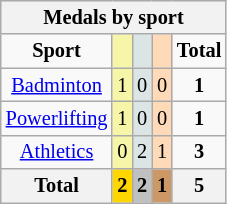<table class="wikitable" style="font-size:85%; text-align:center">
<tr style="background:#efefef;">
<th colspan="7"><strong>Medals by sport</strong></th>
</tr>
<tr>
<td><strong>Sport</strong></td>
<td bgcolor="#F7F6A8"></td>
<td bgcolor="#DCE5E5"></td>
<td bgcolor="#FFDAB9"></td>
<td><strong>Total</strong></td>
</tr>
<tr>
<td><a href='#'>Badminton</a></td>
<td bgcolor="#F7F6A8">1</td>
<td bgcolor="#DCE5E5">0</td>
<td bgcolor="#FFDAB9">0</td>
<td><strong>1</strong></td>
</tr>
<tr>
<td><a href='#'>Powerlifting</a></td>
<td bgcolor="#F7F6A8">1</td>
<td bgcolor="#DCE5E5">0</td>
<td bgcolor="#FFDAB9">0</td>
<td><strong>1</strong></td>
</tr>
<tr>
<td><a href='#'>Athletics</a></td>
<td bgcolor="#F7F6A8">0</td>
<td bgcolor="#DCE5E5">2</td>
<td bgcolor="#FFDAB9">1</td>
<td><strong>3</strong></td>
</tr>
<tr>
<th><strong>Total</strong></th>
<th style="background:gold;"><strong>2</strong></th>
<th style="background:silver;"><strong>2</strong></th>
<th style="background:#c96;"><strong>1</strong></th>
<th><strong>5</strong></th>
</tr>
</table>
